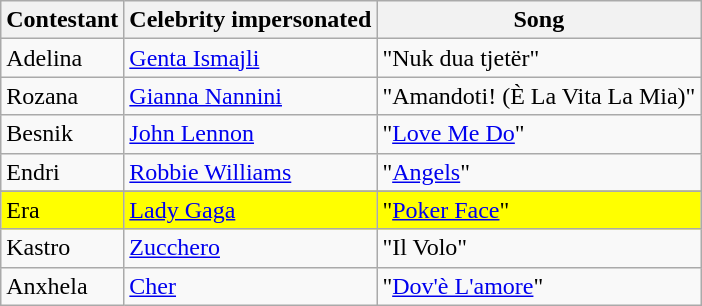<table class="wikitable">
<tr>
<th>Contestant</th>
<th>Celebrity impersonated</th>
<th>Song</th>
</tr>
<tr>
<td>Adelina</td>
<td><a href='#'>Genta Ismajli</a></td>
<td>"Nuk dua tjetër"</td>
</tr>
<tr>
<td>Rozana</td>
<td><a href='#'>Gianna Nannini</a></td>
<td>"Amandoti! (È La Vita La Mia)"</td>
</tr>
<tr>
<td>Besnik</td>
<td><a href='#'>John Lennon</a></td>
<td>"<a href='#'>Love Me Do</a>"</td>
</tr>
<tr>
<td>Endri</td>
<td><a href='#'>Robbie Williams</a></td>
<td>"<a href='#'>Angels</a>"</td>
</tr>
<tr>
</tr>
<tr style="background:yellow">
<td>Era</td>
<td><a href='#'>Lady Gaga</a></td>
<td>"<a href='#'>Poker Face</a>"</td>
</tr>
<tr>
<td>Kastro</td>
<td><a href='#'>Zucchero</a></td>
<td>"Il Volo"</td>
</tr>
<tr>
<td>Anxhela</td>
<td><a href='#'>Cher</a></td>
<td>"<a href='#'>Dov'è L'amore</a>"</td>
</tr>
</table>
